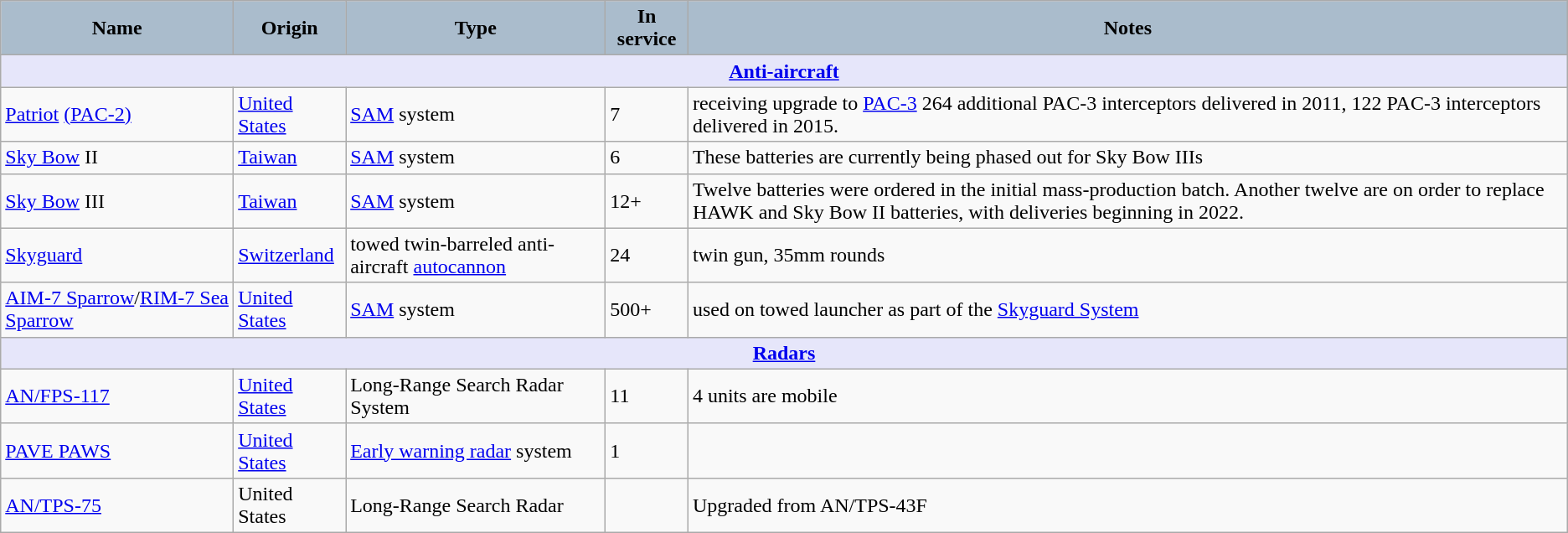<table class="wikitable">
<tr>
<th style="text-align:center; background:#aabccc;">Name</th>
<th style="text-align: center; background:#aabccc;">Origin</th>
<th style="text-align:l center; background:#aabccc;">Type</th>
<th style="text-align:l center; background:#aabccc;">In service</th>
<th style="text-align: center; background:#aabccc;">Notes</th>
</tr>
<tr>
<th colspan="5" style="align: center; background: lavender;"><a href='#'>Anti-aircraft</a></th>
</tr>
<tr>
<td><a href='#'>Patriot</a> <a href='#'>(PAC-2)</a></td>
<td><a href='#'>United States</a></td>
<td><a href='#'>SAM</a> system</td>
<td>7</td>
<td>receiving upgrade to <a href='#'>PAC-3</a> 264 additional PAC-3 interceptors delivered in 2011, 122 PAC-3 interceptors delivered in 2015.</td>
</tr>
<tr>
<td><a href='#'>Sky Bow</a> II</td>
<td><a href='#'>Taiwan</a></td>
<td><a href='#'>SAM</a> system</td>
<td>6</td>
<td>These batteries are currently being phased out for Sky Bow IIIs</td>
</tr>
<tr>
<td><a href='#'>Sky Bow</a> III</td>
<td><a href='#'>Taiwan</a></td>
<td><a href='#'>SAM</a> system</td>
<td>12+</td>
<td>Twelve batteries were ordered in the initial mass-production batch. Another twelve are on order to replace HAWK and Sky Bow II batteries, with deliveries beginning in 2022.</td>
</tr>
<tr>
<td><a href='#'>Skyguard</a></td>
<td><a href='#'>Switzerland</a></td>
<td>towed twin-barreled anti-aircraft <a href='#'>autocannon</a></td>
<td>24</td>
<td>twin gun, 35mm rounds</td>
</tr>
<tr>
<td><a href='#'>AIM-7 Sparrow</a>/<a href='#'>RIM-7 Sea Sparrow</a></td>
<td><a href='#'>United States</a></td>
<td><a href='#'>SAM</a> system</td>
<td>500+</td>
<td>used on towed launcher as part of the <a href='#'>Skyguard System</a></td>
</tr>
<tr>
<th colspan="5" style="align: center; background: lavender;"><a href='#'>Radars</a></th>
</tr>
<tr>
<td><a href='#'>AN/FPS-117</a></td>
<td><a href='#'>United States</a></td>
<td>Long-Range Search Radar System</td>
<td>11</td>
<td>4 units are mobile</td>
</tr>
<tr>
<td><a href='#'>PAVE PAWS</a></td>
<td><a href='#'>United States</a></td>
<td><a href='#'>Early warning radar</a> system</td>
<td>1</td>
<td></td>
</tr>
<tr>
<td><a href='#'>AN/TPS-75</a></td>
<td>United States</td>
<td>Long-Range Search Radar</td>
<td></td>
<td>Upgraded from AN/TPS-43F</td>
</tr>
</table>
